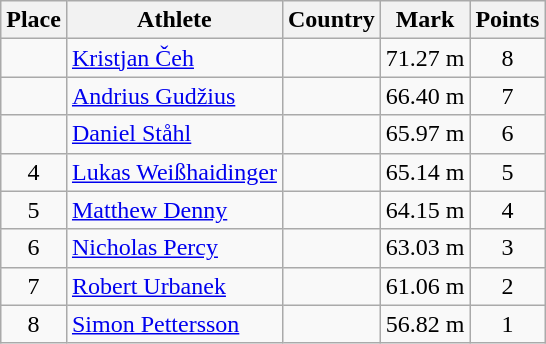<table class="wikitable">
<tr>
<th>Place</th>
<th>Athlete</th>
<th>Country</th>
<th>Mark</th>
<th>Points</th>
</tr>
<tr>
<td align=center></td>
<td><a href='#'>Kristjan Čeh</a></td>
<td></td>
<td>71.27 m</td>
<td align=center>8</td>
</tr>
<tr>
<td align=center></td>
<td><a href='#'>Andrius Gudžius</a></td>
<td></td>
<td>66.40 m</td>
<td align=center>7</td>
</tr>
<tr>
<td align=center></td>
<td><a href='#'>Daniel Ståhl</a></td>
<td></td>
<td>65.97 m</td>
<td align=center>6</td>
</tr>
<tr>
<td align=center>4</td>
<td><a href='#'>Lukas Weißhaidinger</a></td>
<td></td>
<td>65.14 m</td>
<td align=center>5</td>
</tr>
<tr>
<td align=center>5</td>
<td><a href='#'>Matthew Denny</a></td>
<td></td>
<td>64.15 m</td>
<td align=center>4</td>
</tr>
<tr>
<td align=center>6</td>
<td><a href='#'>Nicholas Percy</a></td>
<td></td>
<td>63.03 m</td>
<td align=center>3</td>
</tr>
<tr>
<td align=center>7</td>
<td><a href='#'>Robert Urbanek</a></td>
<td></td>
<td>61.06 m</td>
<td align=center>2</td>
</tr>
<tr>
<td align=center>8</td>
<td><a href='#'>Simon Pettersson</a></td>
<td></td>
<td>56.82 m</td>
<td align=center>1</td>
</tr>
</table>
